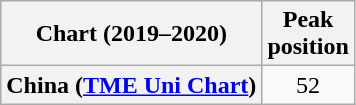<table class="wikitable sortable plainrowheaders">
<tr>
<th>Chart (2019–2020)</th>
<th>Peak<br>position</th>
</tr>
<tr>
<th scope="row">China (<a href='#'>TME Uni Chart</a>)</th>
<td style="text-align:center;">52</td>
</tr>
</table>
